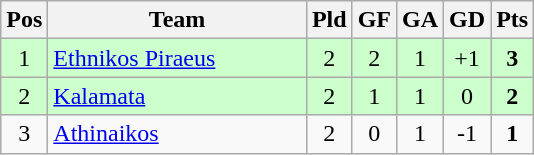<table class="wikitable" style="text-align: center;">
<tr>
<th>Pos</th>
<th width=165>Team</th>
<th>Pld</th>
<th>GF</th>
<th>GA</th>
<th>GD</th>
<th>Pts</th>
</tr>
<tr bgcolor="#ccffcc">
<td>1</td>
<td align=left><a href='#'>Ethnikos Piraeus</a></td>
<td>2</td>
<td>2</td>
<td>1</td>
<td>+1</td>
<td><strong>3</strong></td>
</tr>
<tr bgcolor="#ccffcc">
<td>2</td>
<td align=left><a href='#'>Kalamata</a></td>
<td>2</td>
<td>1</td>
<td>1</td>
<td>0</td>
<td><strong>2</strong></td>
</tr>
<tr>
<td>3</td>
<td align=left><a href='#'>Athinaikos</a></td>
<td>2</td>
<td>0</td>
<td>1</td>
<td>-1</td>
<td><strong>1</strong></td>
</tr>
</table>
